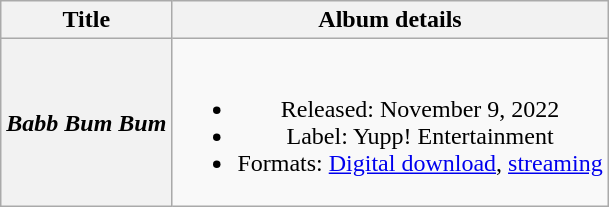<table class="wikitable plainrowheaders" style="text-align:center;">
<tr>
<th>Title</th>
<th>Album details</th>
</tr>
<tr>
<th scope="row"><em>Babb Bum Bum</em></th>
<td><br><ul><li>Released: November 9, 2022</li><li>Label: Yupp! Entertainment</li><li>Formats: <a href='#'>Digital download</a>, <a href='#'>streaming</a></li></ul></td>
</tr>
</table>
